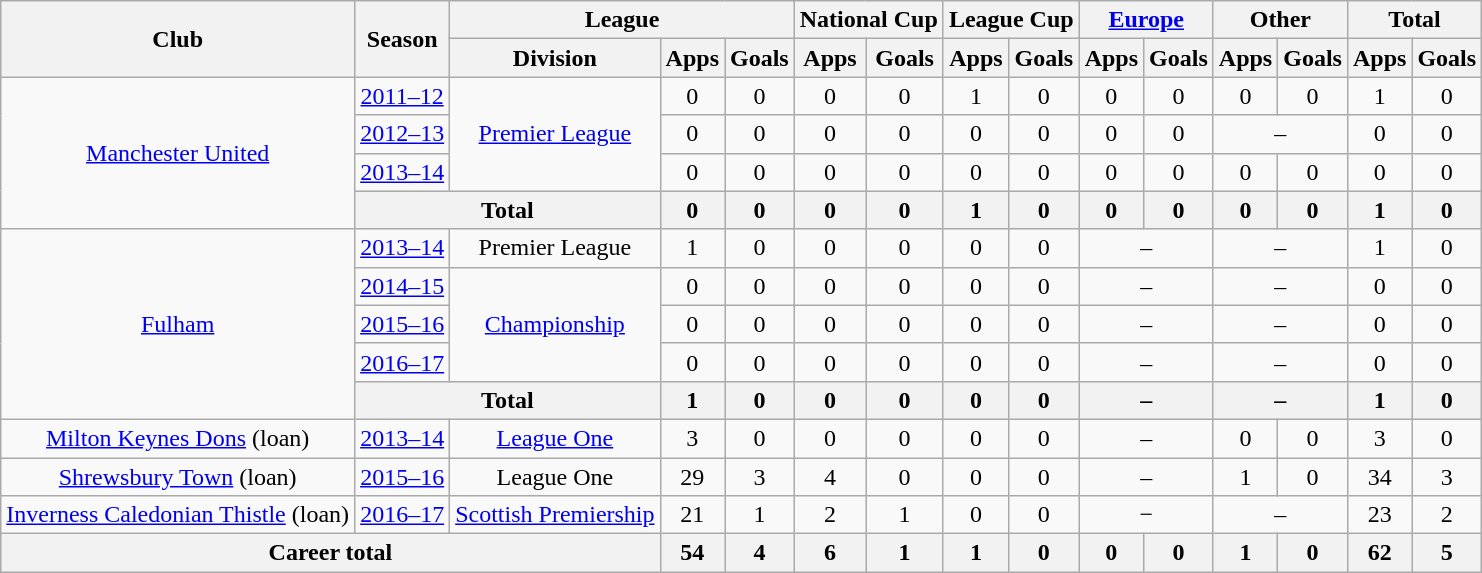<table class="wikitable" style="text-align:center">
<tr>
<th rowspan="2">Club</th>
<th rowspan="2">Season</th>
<th colspan="3">League</th>
<th colspan="2">National Cup</th>
<th colspan="2">League Cup</th>
<th colspan="2"><a href='#'>Europe</a></th>
<th colspan="2">Other</th>
<th colspan="2">Total</th>
</tr>
<tr>
<th>Division</th>
<th>Apps</th>
<th>Goals</th>
<th>Apps</th>
<th>Goals</th>
<th>Apps</th>
<th>Goals</th>
<th>Apps</th>
<th>Goals</th>
<th>Apps</th>
<th>Goals</th>
<th>Apps</th>
<th>Goals</th>
</tr>
<tr>
<td rowspan="4"><a href='#'>Manchester United</a></td>
<td><a href='#'>2011–12</a></td>
<td rowspan="3"><a href='#'>Premier League</a></td>
<td>0</td>
<td>0</td>
<td>0</td>
<td>0</td>
<td>1</td>
<td>0</td>
<td>0</td>
<td>0</td>
<td>0</td>
<td>0</td>
<td>1</td>
<td>0</td>
</tr>
<tr>
<td><a href='#'>2012–13</a></td>
<td>0</td>
<td>0</td>
<td>0</td>
<td>0</td>
<td>0</td>
<td>0</td>
<td>0</td>
<td>0</td>
<td colspan="2">–</td>
<td>0</td>
<td>0</td>
</tr>
<tr>
<td><a href='#'>2013–14</a></td>
<td>0</td>
<td>0</td>
<td>0</td>
<td>0</td>
<td>0</td>
<td>0</td>
<td>0</td>
<td>0</td>
<td>0</td>
<td>0</td>
<td>0</td>
<td>0</td>
</tr>
<tr>
<th colspan="2">Total</th>
<th>0</th>
<th>0</th>
<th>0</th>
<th>0</th>
<th>1</th>
<th>0</th>
<th>0</th>
<th>0</th>
<th>0</th>
<th>0</th>
<th>1</th>
<th>0</th>
</tr>
<tr>
<td rowspan="5"><a href='#'>Fulham</a></td>
<td><a href='#'>2013–14</a></td>
<td>Premier League</td>
<td>1</td>
<td>0</td>
<td>0</td>
<td>0</td>
<td>0</td>
<td>0</td>
<td colspan="2">–</td>
<td colspan="2">–</td>
<td>1</td>
<td>0</td>
</tr>
<tr>
<td><a href='#'>2014–15</a></td>
<td rowspan="3"><a href='#'>Championship</a></td>
<td>0</td>
<td>0</td>
<td>0</td>
<td>0</td>
<td>0</td>
<td>0</td>
<td colspan="2">–</td>
<td colspan="2">–</td>
<td>0</td>
<td>0</td>
</tr>
<tr>
<td><a href='#'>2015–16</a></td>
<td>0</td>
<td>0</td>
<td>0</td>
<td>0</td>
<td>0</td>
<td>0</td>
<td colspan="2">–</td>
<td colspan="2">–</td>
<td>0</td>
<td>0</td>
</tr>
<tr>
<td><a href='#'>2016–17</a></td>
<td>0</td>
<td>0</td>
<td>0</td>
<td>0</td>
<td>0</td>
<td>0</td>
<td colspan="2">–</td>
<td colspan="2">–</td>
<td>0</td>
<td>0</td>
</tr>
<tr>
<th colspan="2">Total</th>
<th>1</th>
<th>0</th>
<th>0</th>
<th>0</th>
<th>0</th>
<th>0</th>
<th colspan="2">–</th>
<th colspan="2">–</th>
<th>1</th>
<th>0</th>
</tr>
<tr>
<td><a href='#'>Milton Keynes Dons</a> (loan)</td>
<td><a href='#'>2013–14</a></td>
<td><a href='#'>League One</a></td>
<td>3</td>
<td>0</td>
<td>0</td>
<td>0</td>
<td>0</td>
<td>0</td>
<td colspan="2">–</td>
<td>0</td>
<td>0</td>
<td>3</td>
<td>0</td>
</tr>
<tr>
<td><a href='#'>Shrewsbury Town</a> (loan)</td>
<td><a href='#'>2015–16</a></td>
<td>League One</td>
<td>29</td>
<td>3</td>
<td>4</td>
<td>0</td>
<td>0</td>
<td>0</td>
<td colspan="2">–</td>
<td>1</td>
<td>0</td>
<td>34</td>
<td>3</td>
</tr>
<tr>
<td><a href='#'>Inverness Caledonian Thistle</a> (loan)</td>
<td><a href='#'>2016–17</a></td>
<td><a href='#'>Scottish Premiership</a></td>
<td>21</td>
<td>1</td>
<td>2</td>
<td>1</td>
<td>0</td>
<td>0</td>
<td colspan="2">−</td>
<td colspan="2">–</td>
<td>23</td>
<td>2</td>
</tr>
<tr>
<th colspan="3">Career total</th>
<th>54</th>
<th>4</th>
<th>6</th>
<th>1</th>
<th>1</th>
<th>0</th>
<th>0</th>
<th>0</th>
<th>1</th>
<th>0</th>
<th>62</th>
<th>5</th>
</tr>
</table>
